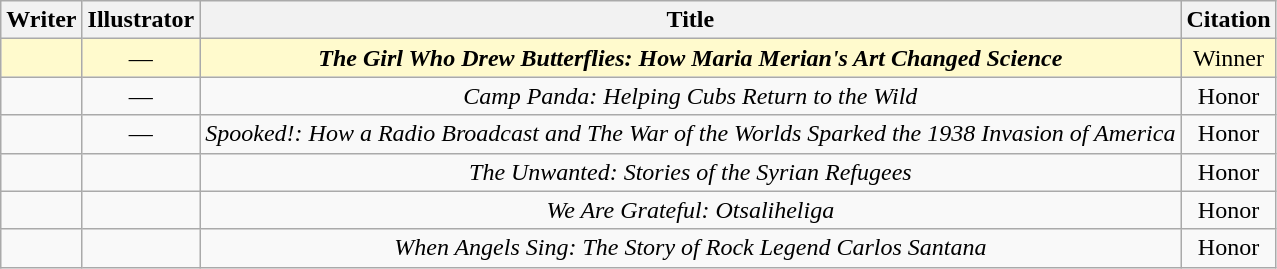<table class="sortable wikitable" style="text-align: center">
<tr>
<th>Writer</th>
<th>Illustrator</th>
<th>Title</th>
<th>Citation</th>
</tr>
<tr style="background:LemonChiffon; color:black">
<td></td>
<td> —</td>
<td><strong><em>The Girl Who Drew Butterflies: How Maria Merian's Art Changed Science</em></strong></td>
<td>Winner</td>
</tr>
<tr>
<td></td>
<td> —</td>
<td><em>Camp Panda: Helping Cubs Return to the Wild</em></td>
<td>Honor</td>
</tr>
<tr>
<td></td>
<td> —</td>
<td><em>Spooked!: How a Radio Broadcast and The War of the Worlds Sparked the 1938 Invasion of America</em></td>
<td>Honor</td>
</tr>
<tr>
<td></td>
<td> </td>
<td><em>The Unwanted: Stories of the Syrian Refugees</em></td>
<td>Honor</td>
</tr>
<tr>
<td></td>
<td> </td>
<td><em>We Are Grateful: Otsaliheliga</em></td>
<td>Honor</td>
</tr>
<tr>
<td></td>
<td> </td>
<td><em>When Angels Sing: The Story of Rock Legend Carlos Santana</em></td>
<td>Honor</td>
</tr>
</table>
